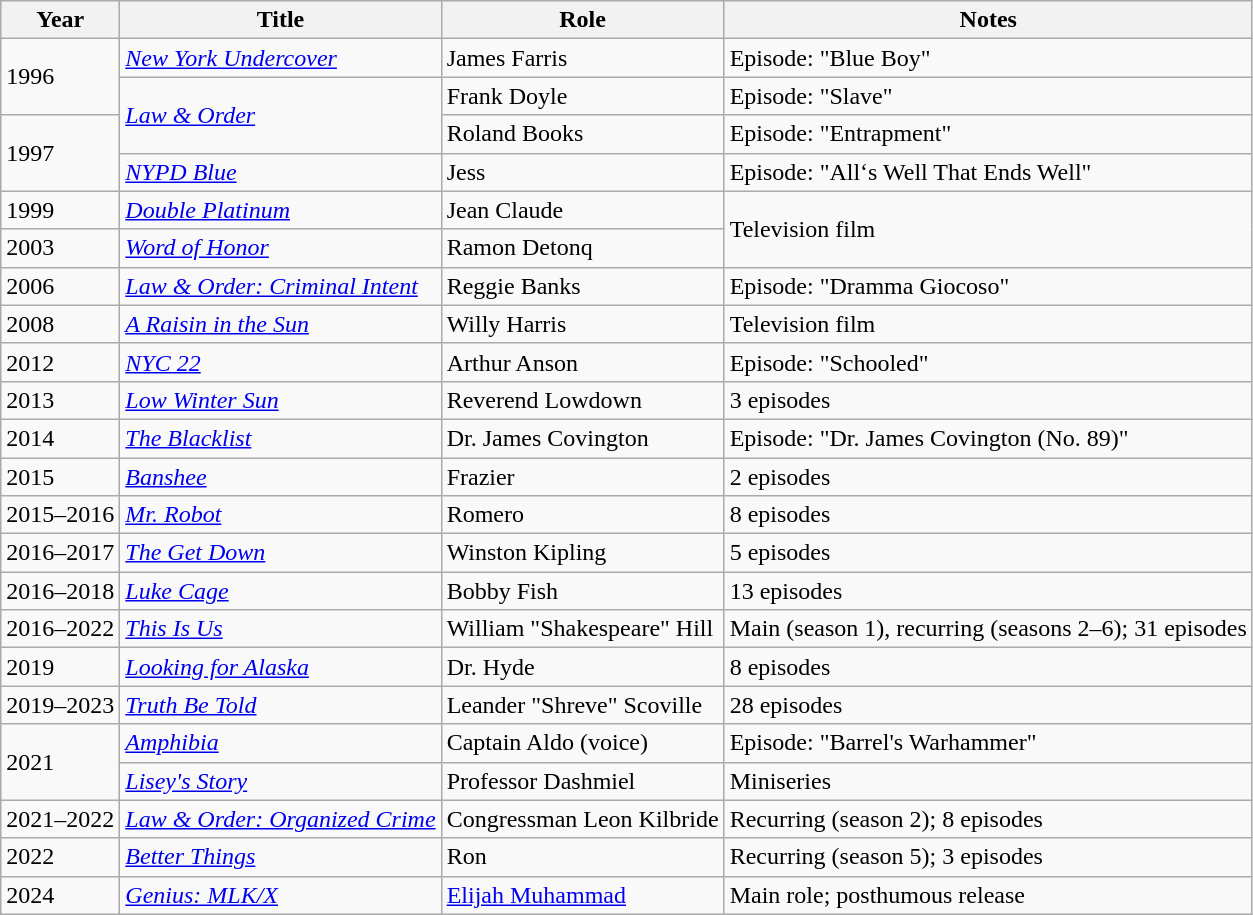<table class="wikitable sortable">
<tr>
<th>Year</th>
<th>Title</th>
<th>Role</th>
<th class="unsortable">Notes</th>
</tr>
<tr>
<td rowspan=2>1996</td>
<td><em><a href='#'>New York Undercover</a></em></td>
<td>James Farris</td>
<td>Episode: "Blue Boy"</td>
</tr>
<tr>
<td rowspan=2><em><a href='#'>Law & Order</a></em></td>
<td>Frank Doyle</td>
<td>Episode: "Slave"</td>
</tr>
<tr>
<td rowspan=2>1997</td>
<td>Roland Books</td>
<td>Episode: "Entrapment"</td>
</tr>
<tr>
<td><em><a href='#'>NYPD Blue</a></em></td>
<td>Jess</td>
<td>Episode: "All‘s Well That Ends Well"</td>
</tr>
<tr>
<td>1999</td>
<td><em><a href='#'>Double Platinum</a></em></td>
<td>Jean Claude</td>
<td rowspan=2>Television film</td>
</tr>
<tr>
<td>2003</td>
<td><em><a href='#'>Word of Honor</a></em></td>
<td>Ramon Detonq</td>
</tr>
<tr>
<td>2006</td>
<td><em><a href='#'>Law & Order: Criminal Intent</a></em></td>
<td>Reggie Banks</td>
<td>Episode: "Dramma Giocoso"</td>
</tr>
<tr>
<td>2008</td>
<td><em><a href='#'>A Raisin in the Sun</a></em></td>
<td>Willy Harris</td>
<td>Television film</td>
</tr>
<tr>
<td>2012</td>
<td><em><a href='#'>NYC 22</a></em></td>
<td>Arthur Anson</td>
<td>Episode: "Schooled"</td>
</tr>
<tr>
<td>2013</td>
<td><em><a href='#'>Low Winter Sun</a></em></td>
<td>Reverend Lowdown</td>
<td>3 episodes</td>
</tr>
<tr>
<td>2014</td>
<td><em><a href='#'>The Blacklist</a></em></td>
<td>Dr. James Covington</td>
<td>Episode: "Dr. James Covington (No. 89)"</td>
</tr>
<tr>
<td>2015</td>
<td><em><a href='#'>Banshee</a></em></td>
<td>Frazier</td>
<td>2 episodes</td>
</tr>
<tr>
<td>2015–2016</td>
<td><em><a href='#'>Mr. Robot</a></em></td>
<td>Romero</td>
<td>8 episodes</td>
</tr>
<tr>
<td>2016–2017</td>
<td><em><a href='#'>The Get Down</a></em></td>
<td>Winston Kipling</td>
<td>5 episodes</td>
</tr>
<tr>
<td>2016–2018</td>
<td><em><a href='#'>Luke Cage</a></em></td>
<td>Bobby Fish</td>
<td>13 episodes</td>
</tr>
<tr>
<td>2016–2022</td>
<td><em><a href='#'>This Is Us</a></em></td>
<td>William "Shakespeare" Hill</td>
<td>Main (season 1), recurring (seasons 2–6); 31 episodes</td>
</tr>
<tr>
<td>2019</td>
<td><em><a href='#'>Looking for Alaska</a></em></td>
<td>Dr. Hyde</td>
<td>8 episodes</td>
</tr>
<tr>
<td>2019–2023</td>
<td><em><a href='#'>Truth Be Told</a></em></td>
<td>Leander "Shreve" Scoville</td>
<td>28 episodes</td>
</tr>
<tr>
<td rowspan=2>2021</td>
<td><em><a href='#'>Amphibia</a></em></td>
<td>Captain Aldo (voice)</td>
<td>Episode: "Barrel's Warhammer"</td>
</tr>
<tr>
<td><em><a href='#'>Lisey's Story</a></em></td>
<td>Professor Dashmiel</td>
<td>Miniseries</td>
</tr>
<tr>
<td>2021–2022</td>
<td><em><a href='#'>Law & Order: Organized Crime</a></em></td>
<td>Congressman Leon Kilbride</td>
<td>Recurring (season 2); 8 episodes</td>
</tr>
<tr>
<td>2022</td>
<td><em><a href='#'>Better Things</a></em></td>
<td>Ron</td>
<td>Recurring (season 5); 3 episodes</td>
</tr>
<tr>
<td>2024</td>
<td><em><a href='#'>Genius: MLK/X</a></em></td>
<td><a href='#'>Elijah Muhammad</a></td>
<td>Main role; posthumous release</td>
</tr>
</table>
